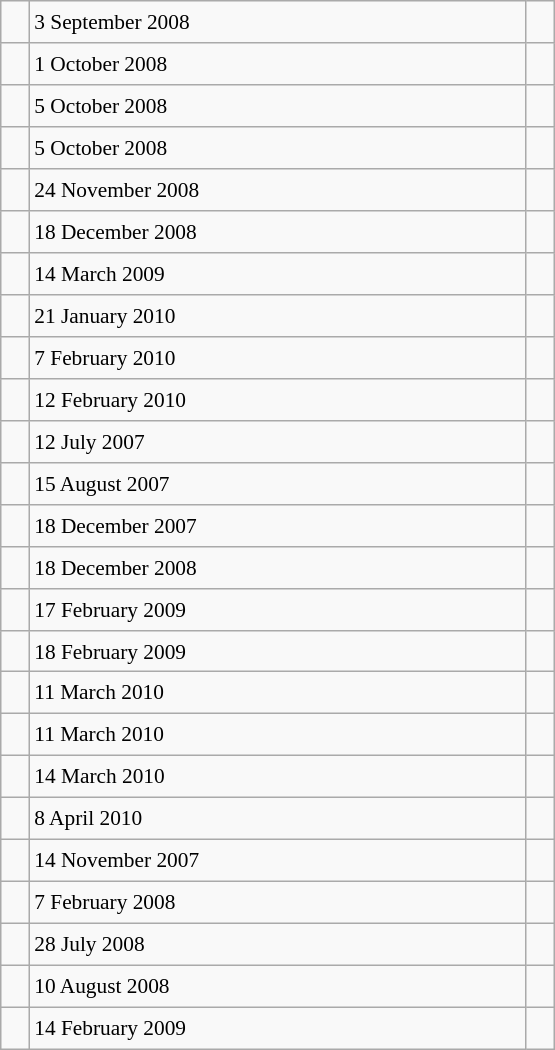<table class="wikitable" style="font-size: 89%; float: left; width: 26em; margin-right: 1em; height: 700px">
<tr>
<td></td>
<td>3 September 2008</td>
<td></td>
</tr>
<tr>
<td></td>
<td>1 October 2008</td>
<td></td>
</tr>
<tr>
<td></td>
<td>5 October 2008</td>
<td></td>
</tr>
<tr>
<td></td>
<td>5 October 2008</td>
<td></td>
</tr>
<tr>
<td></td>
<td>24 November 2008</td>
<td></td>
</tr>
<tr>
<td></td>
<td>18 December 2008</td>
<td></td>
</tr>
<tr>
<td></td>
<td>14 March 2009</td>
<td></td>
</tr>
<tr>
<td></td>
<td>21 January 2010</td>
<td></td>
</tr>
<tr>
<td></td>
<td>7 February 2010</td>
<td></td>
</tr>
<tr>
<td></td>
<td>12 February 2010</td>
<td></td>
</tr>
<tr>
<td></td>
<td>12 July 2007</td>
<td></td>
</tr>
<tr>
<td></td>
<td>15 August 2007</td>
<td></td>
</tr>
<tr>
<td></td>
<td>18 December 2007</td>
<td></td>
</tr>
<tr>
<td></td>
<td>18 December 2008</td>
<td></td>
</tr>
<tr>
<td></td>
<td>17 February 2009</td>
<td></td>
</tr>
<tr>
<td></td>
<td>18 February 2009</td>
<td></td>
</tr>
<tr>
<td></td>
<td>11 March 2010</td>
<td></td>
</tr>
<tr>
<td></td>
<td>11 March 2010</td>
<td></td>
</tr>
<tr>
<td></td>
<td>14 March 2010</td>
<td></td>
</tr>
<tr>
<td></td>
<td>8 April 2010</td>
<td></td>
</tr>
<tr>
<td></td>
<td>14 November 2007</td>
<td></td>
</tr>
<tr>
<td></td>
<td>7 February 2008</td>
<td></td>
</tr>
<tr>
<td></td>
<td>28 July 2008</td>
<td></td>
</tr>
<tr>
<td></td>
<td>10 August 2008</td>
<td></td>
</tr>
<tr>
<td></td>
<td>14 February 2009</td>
<td></td>
</tr>
</table>
